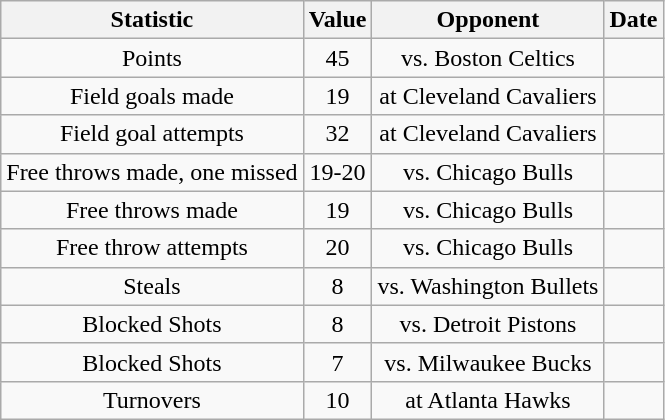<table class="wikitable" style="text-align:center">
<tr>
<th>Statistic</th>
<th>Value</th>
<th>Opponent</th>
<th>Date</th>
</tr>
<tr>
<td>Points</td>
<td>45</td>
<td>vs. Boston Celtics</td>
<td></td>
</tr>
<tr>
<td>Field goals made</td>
<td>19</td>
<td>at Cleveland Cavaliers</td>
<td></td>
</tr>
<tr>
<td>Field goal attempts</td>
<td>32</td>
<td>at Cleveland Cavaliers</td>
<td></td>
</tr>
<tr>
<td>Free throws made, one missed</td>
<td>19-20</td>
<td>vs. Chicago Bulls</td>
<td></td>
</tr>
<tr>
<td>Free throws made</td>
<td>19</td>
<td>vs. Chicago Bulls</td>
<td></td>
</tr>
<tr>
<td>Free throw attempts</td>
<td>20</td>
<td>vs. Chicago Bulls</td>
<td></td>
</tr>
<tr>
<td>Steals</td>
<td>8</td>
<td>vs. Washington Bullets</td>
<td></td>
</tr>
<tr>
<td>Blocked Shots</td>
<td>8</td>
<td>vs. Detroit Pistons</td>
<td></td>
</tr>
<tr>
<td>Blocked Shots</td>
<td>7</td>
<td>vs. Milwaukee Bucks</td>
<td></td>
</tr>
<tr>
<td>Turnovers</td>
<td>10</td>
<td>at Atlanta Hawks</td>
<td></td>
</tr>
</table>
